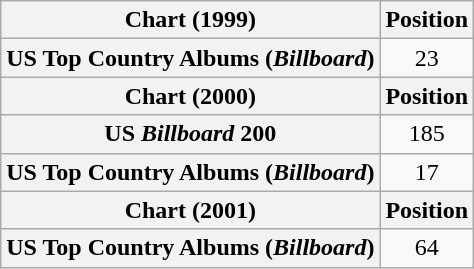<table class="wikitable plainrowheaders" style="text-align:center">
<tr>
<th scope="col">Chart (1999)</th>
<th scope="col">Position</th>
</tr>
<tr>
<th scope="row">US Top Country Albums (<em>Billboard</em>)</th>
<td>23</td>
</tr>
<tr>
<th scope="col">Chart (2000)</th>
<th scope="col">Position</th>
</tr>
<tr>
<th scope="row">US <em>Billboard</em> 200</th>
<td>185</td>
</tr>
<tr>
<th scope="row">US Top Country Albums (<em>Billboard</em>)</th>
<td>17</td>
</tr>
<tr>
<th scope="col">Chart (2001)</th>
<th scope="col">Position</th>
</tr>
<tr>
<th scope="row">US Top Country Albums (<em>Billboard</em>)</th>
<td>64</td>
</tr>
</table>
